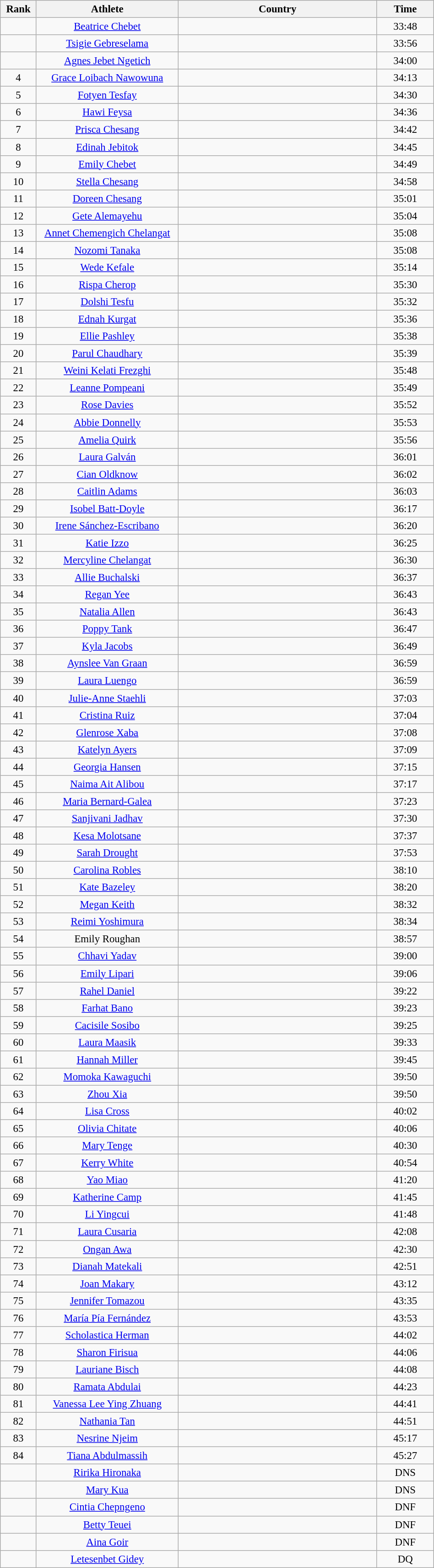<table class="wikitable sortable" style=" text-align:center; font-size:95%;" width="50%">
<tr>
<th width="5%">Rank</th>
<th width="25%">Athlete</th>
<th width="35%">Country</th>
<th width="10%">Time</th>
</tr>
<tr>
<td align=center></td>
<td><a href='#'>Beatrice Chebet</a></td>
<td></td>
<td>33:48</td>
</tr>
<tr>
<td align=center></td>
<td><a href='#'>Tsigie Gebreselama</a></td>
<td></td>
<td>33:56</td>
</tr>
<tr>
<td align=center></td>
<td><a href='#'>Agnes Jebet Ngetich</a></td>
<td></td>
<td>34:00</td>
</tr>
<tr>
<td>4</td>
<td><a href='#'>Grace Loibach Nawowuna</a></td>
<td></td>
<td>34:13</td>
</tr>
<tr>
<td>5</td>
<td><a href='#'>Fotyen Tesfay</a></td>
<td></td>
<td>34:30</td>
</tr>
<tr>
<td>6</td>
<td><a href='#'>Hawi Feysa</a></td>
<td></td>
<td>34:36</td>
</tr>
<tr>
<td>7</td>
<td><a href='#'>Prisca Chesang</a></td>
<td></td>
<td>34:42</td>
</tr>
<tr>
<td>8</td>
<td><a href='#'>Edinah Jebitok</a></td>
<td></td>
<td>34:45</td>
</tr>
<tr>
<td>9</td>
<td><a href='#'>Emily Chebet</a></td>
<td></td>
<td>34:49</td>
</tr>
<tr>
<td>10</td>
<td><a href='#'>Stella Chesang</a></td>
<td></td>
<td>34:58</td>
</tr>
<tr>
<td>11</td>
<td><a href='#'>Doreen Chesang</a></td>
<td></td>
<td>35:01</td>
</tr>
<tr>
<td>12</td>
<td><a href='#'>Gete Alemayehu</a></td>
<td></td>
<td>35:04</td>
</tr>
<tr>
<td>13</td>
<td><a href='#'>Annet Chemengich Chelangat</a></td>
<td></td>
<td>35:08</td>
</tr>
<tr>
<td>14</td>
<td><a href='#'>Nozomi Tanaka</a></td>
<td></td>
<td>35:08</td>
</tr>
<tr>
<td>15</td>
<td><a href='#'>Wede Kefale</a></td>
<td></td>
<td>35:14</td>
</tr>
<tr>
<td>16</td>
<td><a href='#'>Rispa Cherop</a></td>
<td></td>
<td>35:30</td>
</tr>
<tr>
<td>17</td>
<td><a href='#'>Dolshi Tesfu</a></td>
<td></td>
<td>35:32</td>
</tr>
<tr>
<td>18</td>
<td><a href='#'>Ednah Kurgat</a></td>
<td></td>
<td>35:36</td>
</tr>
<tr>
<td>19</td>
<td><a href='#'>Ellie Pashley</a></td>
<td></td>
<td>35:38</td>
</tr>
<tr>
<td>20</td>
<td><a href='#'>Parul Chaudhary</a></td>
<td></td>
<td>35:39</td>
</tr>
<tr>
<td>21</td>
<td><a href='#'>Weini Kelati Frezghi</a></td>
<td></td>
<td>35:48</td>
</tr>
<tr>
<td>22</td>
<td><a href='#'>Leanne Pompeani</a></td>
<td></td>
<td>35:49</td>
</tr>
<tr>
<td>23</td>
<td><a href='#'>Rose Davies</a></td>
<td></td>
<td>35:52</td>
</tr>
<tr>
<td>24</td>
<td><a href='#'>Abbie Donnelly</a></td>
<td></td>
<td>35:53</td>
</tr>
<tr>
<td>25</td>
<td><a href='#'>Amelia Quirk</a></td>
<td></td>
<td>35:56</td>
</tr>
<tr>
<td>26</td>
<td><a href='#'>Laura Galván</a></td>
<td></td>
<td>36:01</td>
</tr>
<tr>
<td>27</td>
<td><a href='#'>Cian Oldknow</a></td>
<td></td>
<td>36:02</td>
</tr>
<tr>
<td>28</td>
<td><a href='#'>Caitlin Adams</a></td>
<td></td>
<td>36:03</td>
</tr>
<tr>
<td>29</td>
<td><a href='#'>Isobel Batt-Doyle</a></td>
<td></td>
<td>36:17</td>
</tr>
<tr>
<td>30</td>
<td><a href='#'>Irene Sánchez-Escribano</a></td>
<td></td>
<td>36:20</td>
</tr>
<tr>
<td>31</td>
<td><a href='#'>Katie Izzo</a></td>
<td></td>
<td>36:25</td>
</tr>
<tr>
<td>32</td>
<td><a href='#'>Mercyline Chelangat</a></td>
<td></td>
<td>36:30</td>
</tr>
<tr>
<td>33</td>
<td><a href='#'>Allie Buchalski</a></td>
<td></td>
<td>36:37</td>
</tr>
<tr>
<td>34</td>
<td><a href='#'>Regan Yee</a></td>
<td></td>
<td>36:43</td>
</tr>
<tr>
<td>35</td>
<td><a href='#'>Natalia Allen</a></td>
<td></td>
<td>36:43</td>
</tr>
<tr>
<td>36</td>
<td><a href='#'>Poppy Tank</a></td>
<td></td>
<td>36:47</td>
</tr>
<tr>
<td>37</td>
<td><a href='#'>Kyla Jacobs</a></td>
<td></td>
<td>36:49</td>
</tr>
<tr>
<td>38</td>
<td><a href='#'>Aynslee Van Graan</a></td>
<td></td>
<td>36:59</td>
</tr>
<tr>
<td>39</td>
<td><a href='#'>Laura Luengo</a></td>
<td></td>
<td>36:59</td>
</tr>
<tr>
<td>40</td>
<td><a href='#'>Julie-Anne Staehli</a></td>
<td></td>
<td>37:03</td>
</tr>
<tr>
<td>41</td>
<td><a href='#'>Cristina Ruiz</a></td>
<td></td>
<td>37:04</td>
</tr>
<tr>
<td>42</td>
<td><a href='#'>Glenrose Xaba</a></td>
<td></td>
<td>37:08</td>
</tr>
<tr>
<td>43</td>
<td><a href='#'>Katelyn Ayers</a></td>
<td></td>
<td>37:09</td>
</tr>
<tr>
<td>44</td>
<td><a href='#'>Georgia Hansen</a></td>
<td></td>
<td>37:15</td>
</tr>
<tr>
<td>45</td>
<td><a href='#'>Naima Ait Alibou</a></td>
<td></td>
<td>37:17</td>
</tr>
<tr>
<td>46</td>
<td><a href='#'>Maria Bernard-Galea</a></td>
<td></td>
<td>37:23</td>
</tr>
<tr>
<td>47</td>
<td><a href='#'>Sanjivani Jadhav</a></td>
<td></td>
<td>37:30</td>
</tr>
<tr>
<td>48</td>
<td><a href='#'>Kesa Molotsane</a></td>
<td></td>
<td>37:37</td>
</tr>
<tr>
<td>49</td>
<td><a href='#'>Sarah Drought</a></td>
<td></td>
<td>37:53</td>
</tr>
<tr>
<td>50</td>
<td><a href='#'>Carolina Robles</a></td>
<td></td>
<td>38:10</td>
</tr>
<tr>
<td>51</td>
<td><a href='#'>Kate Bazeley</a></td>
<td></td>
<td>38:20</td>
</tr>
<tr>
<td>52</td>
<td><a href='#'>Megan Keith</a></td>
<td></td>
<td>38:32</td>
</tr>
<tr>
<td>53</td>
<td><a href='#'>Reimi Yoshimura</a></td>
<td></td>
<td>38:34</td>
</tr>
<tr>
<td>54</td>
<td>Emily Roughan</td>
<td></td>
<td>38:57</td>
</tr>
<tr>
<td>55</td>
<td><a href='#'>Chhavi Yadav</a></td>
<td></td>
<td>39:00</td>
</tr>
<tr>
<td>56</td>
<td><a href='#'>Emily Lipari</a></td>
<td></td>
<td>39:06</td>
</tr>
<tr>
<td>57</td>
<td><a href='#'>Rahel Daniel</a></td>
<td></td>
<td>39:22</td>
</tr>
<tr>
<td>58</td>
<td><a href='#'>Farhat Bano</a></td>
<td></td>
<td>39:23</td>
</tr>
<tr>
<td>59</td>
<td><a href='#'>Cacisile Sosibo</a></td>
<td></td>
<td>39:25</td>
</tr>
<tr>
<td>60</td>
<td><a href='#'>Laura Maasik</a></td>
<td></td>
<td>39:33</td>
</tr>
<tr>
<td>61</td>
<td><a href='#'>Hannah Miller</a></td>
<td></td>
<td>39:45</td>
</tr>
<tr>
<td>62</td>
<td><a href='#'>Momoka Kawaguchi</a></td>
<td></td>
<td>39:50</td>
</tr>
<tr>
<td>63</td>
<td><a href='#'>Zhou Xia</a></td>
<td></td>
<td>39:50</td>
</tr>
<tr>
<td>64</td>
<td><a href='#'>Lisa Cross</a></td>
<td></td>
<td>40:02</td>
</tr>
<tr>
<td>65</td>
<td><a href='#'>Olivia Chitate</a></td>
<td></td>
<td>40:06</td>
</tr>
<tr>
<td>66</td>
<td><a href='#'>Mary Tenge</a></td>
<td></td>
<td>40:30</td>
</tr>
<tr>
<td>67</td>
<td><a href='#'>Kerry White</a></td>
<td></td>
<td>40:54</td>
</tr>
<tr>
<td>68</td>
<td><a href='#'>Yao Miao</a></td>
<td></td>
<td>41:20</td>
</tr>
<tr>
<td>69</td>
<td><a href='#'>Katherine Camp</a></td>
<td></td>
<td>41:45</td>
</tr>
<tr>
<td>70</td>
<td><a href='#'>Li Yingcui</a></td>
<td></td>
<td>41:48</td>
</tr>
<tr>
<td>71</td>
<td><a href='#'>Laura Cusaria</a></td>
<td></td>
<td>42:08</td>
</tr>
<tr>
<td>72</td>
<td><a href='#'>Ongan Awa</a></td>
<td></td>
<td>42:30</td>
</tr>
<tr>
<td>73</td>
<td><a href='#'>Dianah Matekali</a></td>
<td></td>
<td>42:51</td>
</tr>
<tr>
<td>74</td>
<td><a href='#'>Joan Makary</a></td>
<td></td>
<td>43:12</td>
</tr>
<tr>
<td>75</td>
<td><a href='#'>Jennifer Tomazou</a></td>
<td></td>
<td>43:35</td>
</tr>
<tr>
<td>76</td>
<td><a href='#'>María Pía Fernández</a></td>
<td></td>
<td>43:53</td>
</tr>
<tr>
<td>77</td>
<td><a href='#'>Scholastica Herman</a></td>
<td></td>
<td>44:02</td>
</tr>
<tr>
<td>78</td>
<td><a href='#'>Sharon Firisua</a></td>
<td></td>
<td>44:06</td>
</tr>
<tr>
<td>79</td>
<td><a href='#'>Lauriane Bisch</a></td>
<td></td>
<td>44:08</td>
</tr>
<tr>
<td>80</td>
<td><a href='#'>Ramata Abdulai</a></td>
<td></td>
<td>44:23</td>
</tr>
<tr>
<td>81</td>
<td><a href='#'>Vanessa Lee Ying Zhuang</a></td>
<td></td>
<td>44:41</td>
</tr>
<tr>
<td>82</td>
<td><a href='#'>Nathania Tan</a></td>
<td></td>
<td>44:51</td>
</tr>
<tr>
<td>83</td>
<td><a href='#'>Nesrine Njeim</a></td>
<td></td>
<td>45:17</td>
</tr>
<tr>
<td>84</td>
<td><a href='#'>Tiana Abdulmassih</a></td>
<td></td>
<td>45:27</td>
</tr>
<tr>
<td></td>
<td><a href='#'>Ririka Hironaka</a></td>
<td></td>
<td>DNS</td>
</tr>
<tr>
<td></td>
<td><a href='#'>Mary Kua</a></td>
<td></td>
<td>DNS</td>
</tr>
<tr>
<td></td>
<td><a href='#'>Cintia Chepngeno</a></td>
<td></td>
<td>DNF</td>
</tr>
<tr>
<td></td>
<td><a href='#'>Betty Teuei</a></td>
<td></td>
<td>DNF</td>
</tr>
<tr>
<td></td>
<td><a href='#'>Aina Goir</a></td>
<td></td>
<td>DNF</td>
</tr>
<tr>
<td></td>
<td><a href='#'>Letesenbet Gidey</a></td>
<td></td>
<td>DQ</td>
</tr>
</table>
